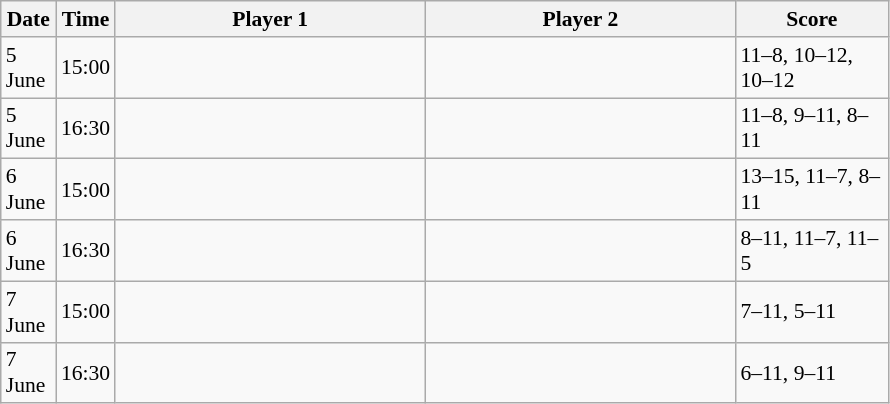<table class="sortable wikitable" style="font-size:90%">
<tr>
<th width="30">Date</th>
<th width="30">Time</th>
<th width="200">Player 1</th>
<th width="200">Player 2</th>
<th width="95">Score</th>
</tr>
<tr>
<td>5 June</td>
<td>15:00</td>
<td></td>
<td><strong></strong></td>
<td>11–8, 10–12, 10–12</td>
</tr>
<tr>
<td>5 June</td>
<td>16:30</td>
<td></td>
<td><strong></strong></td>
<td>11–8, 9–11, 8–11</td>
</tr>
<tr>
<td>6 June</td>
<td>15:00</td>
<td></td>
<td><strong></strong></td>
<td>13–15, 11–7, 8–11</td>
</tr>
<tr>
<td>6 June</td>
<td>16:30</td>
<td><strong></strong></td>
<td></td>
<td>8–11, 11–7, 11–5</td>
</tr>
<tr>
<td>7 June</td>
<td>15:00</td>
<td></td>
<td><strong></strong></td>
<td>7–11, 5–11</td>
</tr>
<tr>
<td>7 June</td>
<td>16:30</td>
<td></td>
<td><strong></strong></td>
<td>6–11, 9–11</td>
</tr>
</table>
